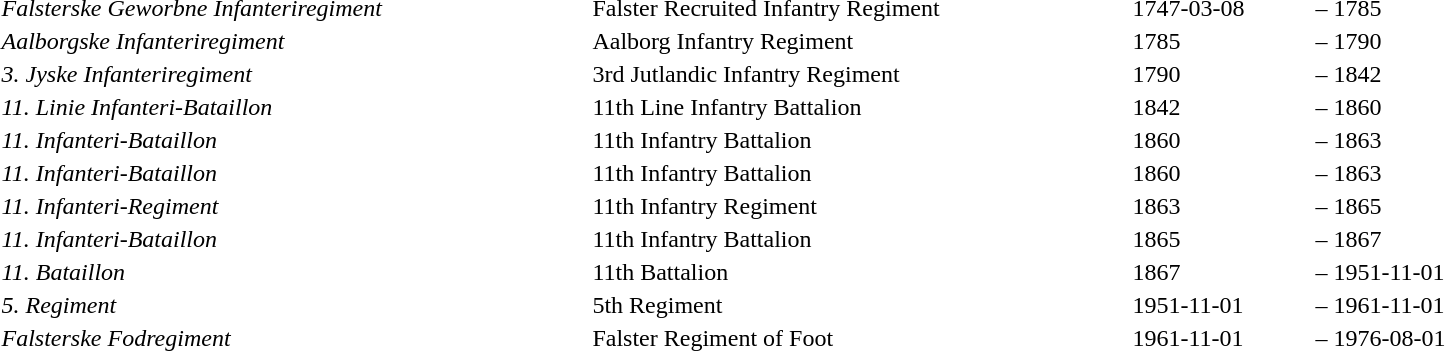<table class="toccolours">
<tr style="vertical-align: top;">
<td><em>Falsterske Geworbne Infanteriregiment</em></td>
<td>Falster Recruited Infantry Regiment</td>
<td width="12%">1747-03-08</td>
<td width="1%">–</td>
<td width="12%">1785</td>
</tr>
<tr style="vertical-align: top;">
<td><em>Aalborgske Infanteriregiment</em></td>
<td>Aalborg Infantry Regiment</td>
<td width="12%">1785</td>
<td width="1%">–</td>
<td width="12%">1790</td>
</tr>
<tr style="vertical-align: top;">
<td><em>3. Jyske Infanteriregiment</em></td>
<td>3rd Jutlandic Infantry Regiment</td>
<td width="12%">1790</td>
<td width="1%">–</td>
<td width="12%">1842</td>
</tr>
<tr style="vertical-align: top;">
<td><em>11. Linie Infanteri-Bataillon</em></td>
<td>11th Line Infantry Battalion</td>
<td width="12%">1842</td>
<td width="1%">–</td>
<td width="12%">1860</td>
</tr>
<tr style="vertical-align: top;">
<td><em>11. Infanteri-Bataillon</em></td>
<td>11th Infantry Battalion</td>
<td width="12%">1860</td>
<td width="1%">–</td>
<td width="12%">1863</td>
</tr>
<tr style="vertical-align: top;">
<td><em>11. Infanteri-Bataillon</em></td>
<td>11th Infantry Battalion</td>
<td width="12%">1860</td>
<td width="1%">–</td>
<td width="12%">1863</td>
</tr>
<tr style="vertical-align: top;">
<td><em>11. Infanteri-Regiment</em></td>
<td>11th Infantry Regiment</td>
<td width="12%">1863</td>
<td width="1%">–</td>
<td width="12%">1865</td>
</tr>
<tr style="vertical-align: top;">
<td><em>11. Infanteri-Bataillon</em></td>
<td>11th Infantry Battalion</td>
<td width="12%">1865</td>
<td width="1%">–</td>
<td width="12%">1867</td>
</tr>
<tr style="vertical-align: top;">
<td><em>11. Bataillon</em></td>
<td>11th Battalion</td>
<td width="12%">1867</td>
<td width="1%">–</td>
<td width="12%">1951-11-01</td>
</tr>
<tr style="vertical-align: top;">
<td><em>5. Regiment</em></td>
<td>5th Regiment</td>
<td width="12%">1951-11-01</td>
<td width="1%">–</td>
<td width="12%">1961-11-01</td>
</tr>
<tr style="vertical-align: top;">
<td><em>Falsterske Fodregiment</em></td>
<td>Falster Regiment of Foot</td>
<td width="12%">1961-11-01</td>
<td width="1%">–</td>
<td width="12%">1976-08-01</td>
</tr>
</table>
